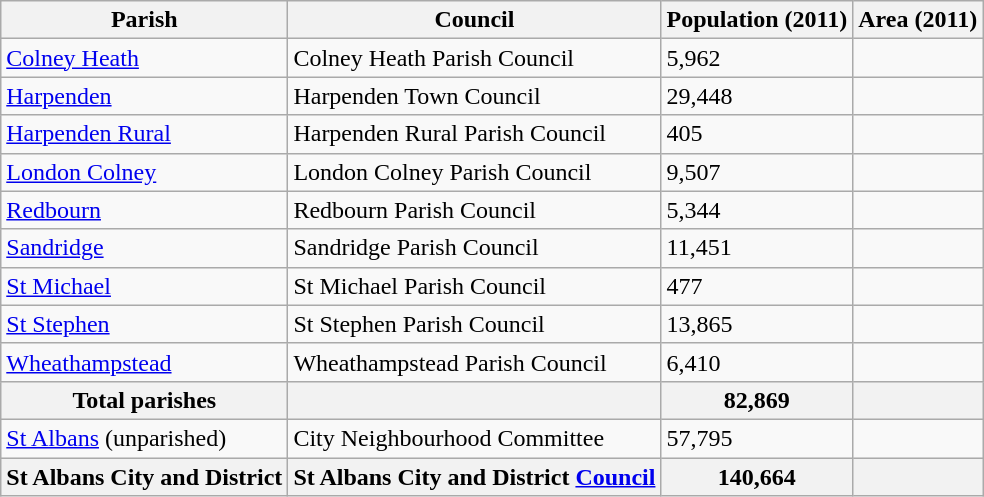<table class="wikitable">
<tr>
<th>Parish</th>
<th>Council</th>
<th>Population (2011)</th>
<th>Area (2011)</th>
</tr>
<tr>
<td><a href='#'>Colney Heath</a></td>
<td>Colney Heath Parish Council</td>
<td>5,962</td>
<td></td>
</tr>
<tr>
<td><a href='#'>Harpenden</a></td>
<td>Harpenden Town Council</td>
<td>29,448</td>
<td></td>
</tr>
<tr>
<td><a href='#'>Harpenden Rural</a></td>
<td>Harpenden Rural Parish Council</td>
<td>405</td>
<td></td>
</tr>
<tr>
<td><a href='#'>London Colney</a></td>
<td>London Colney Parish Council</td>
<td>9,507</td>
<td></td>
</tr>
<tr>
<td><a href='#'>Redbourn</a></td>
<td>Redbourn Parish Council</td>
<td>5,344</td>
<td></td>
</tr>
<tr>
<td><a href='#'>Sandridge</a></td>
<td>Sandridge Parish Council</td>
<td>11,451</td>
<td></td>
</tr>
<tr>
<td><a href='#'>St Michael</a></td>
<td>St Michael Parish Council</td>
<td>477</td>
<td></td>
</tr>
<tr>
<td><a href='#'>St Stephen</a></td>
<td>St Stephen Parish Council</td>
<td>13,865</td>
<td></td>
</tr>
<tr>
<td><a href='#'>Wheathampstead</a></td>
<td>Wheathampstead Parish Council</td>
<td>6,410</td>
<td></td>
</tr>
<tr>
<th>Total parishes</th>
<th></th>
<th>82,869</th>
<th></th>
</tr>
<tr>
<td><a href='#'>St Albans</a> (unparished)</td>
<td>City Neighbourhood Committee</td>
<td>57,795</td>
<td></td>
</tr>
<tr>
<th>St Albans City and District</th>
<th>St Albans City and District <a href='#'>Council</a></th>
<th>140,664</th>
<th></th>
</tr>
</table>
